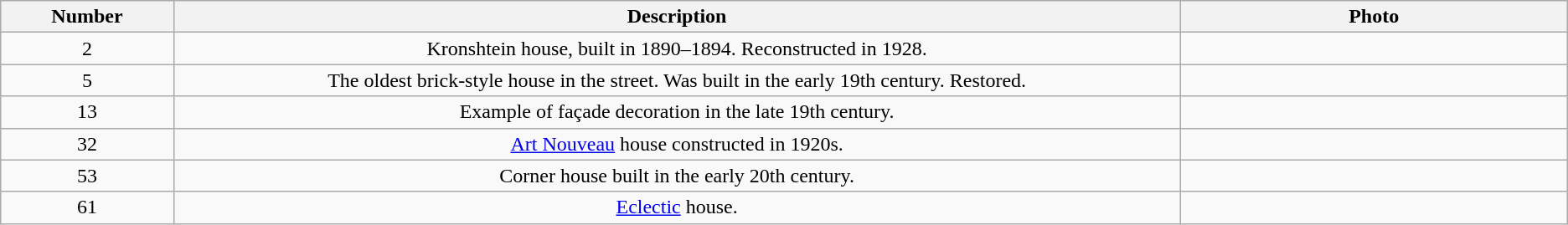<table class=wikitable>
<tr ---->
<th width=4%>Number</th>
<th width=26%>Description</th>
<th width=10%>Photo</th>
</tr>
<tr ---->
<td align="center">2</td>
<td align="center">Kronshtein house, built in 1890–1894. Reconstructed in 1928.</td>
<td align="center"></td>
</tr>
<tr ---->
<td align="center">5</td>
<td align="center">The oldest brick-style house in the street. Was built in the early 19th century. Restored.</td>
<td align="center"></td>
</tr>
<tr ---->
<td align="center">13</td>
<td align="center">Example of façade decoration in the late 19th century.</td>
<td align="center"></td>
</tr>
<tr ---->
<td align="center">32</td>
<td align="center"><a href='#'>Art Nouveau</a> house constructed in 1920s.</td>
<td align="center"></td>
</tr>
<tr ---->
<td align="center">53</td>
<td align="center">Corner house built in the early 20th century.</td>
<td align="center"></td>
</tr>
<tr ---->
<td align="center">61</td>
<td align="center"><a href='#'>Eclectic</a> house.</td>
<td align="center"></td>
</tr>
</table>
